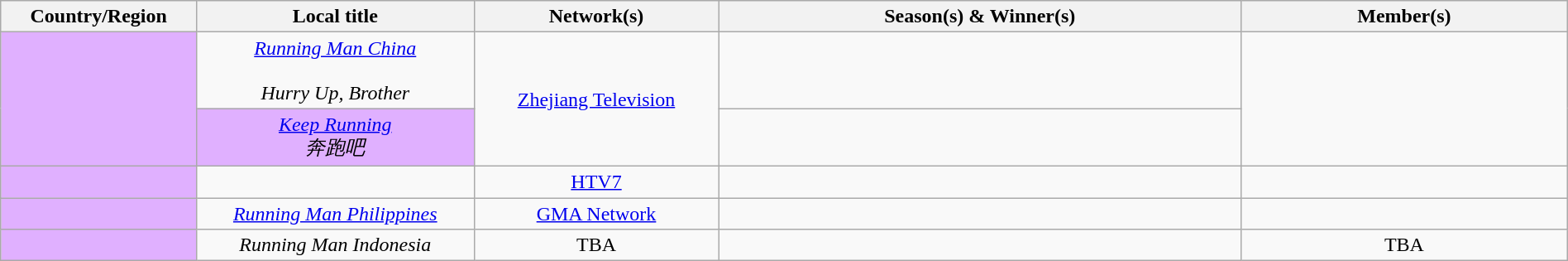<table class="wikitable plainrowheaders" style="text-align:center; width:100%">
<tr>
<th width="12%">Country/Region</th>
<th width="17%">Local title</th>
<th width="15%">Network(s)</th>
<th width="32%">Season(s) & Winner(s)</th>
<th width="20%">Member(s)</th>
</tr>
<tr>
<th scope="row" rowspan="2" style="background:#E0B0FF"></th>
<td><em><a href='#'>Running Man China</a></em><br><em></em><br><em>Hurry Up, Brother</em></td>
<td rowspan="2"><a href='#'>Zhejiang Television</a></td>
<td style="text-align:left"></td>
<td rowspan="2" style="text-align:left"></td>
</tr>
<tr>
<td style="background:#E0B0FF"><em><a href='#'>Keep Running</a></em><br><em>奔跑吧</em></td>
<td style="text-align:left"></td>
</tr>
<tr>
<th scope="row" style="background:#E0B0FF"></th>
<td><em></em></td>
<td><a href='#'>HTV7</a></td>
<td style="text-align:left"></td>
<td style="text-align:left"></td>
</tr>
<tr>
<th scope="row" style="background:#E0B0FF"></th>
<td><em><a href='#'>Running Man Philippines</a></em></td>
<td><a href='#'>GMA Network</a></td>
<td style="text-align:left"></td>
<td style="text-align:left"></td>
</tr>
<tr>
<th scope="row" style="background:#E0B0FF"></th>
<td><em>Running Man Indonesia</em></td>
<td>TBA</td>
<td style="text-align:left"></td>
<td>TBA</td>
</tr>
</table>
